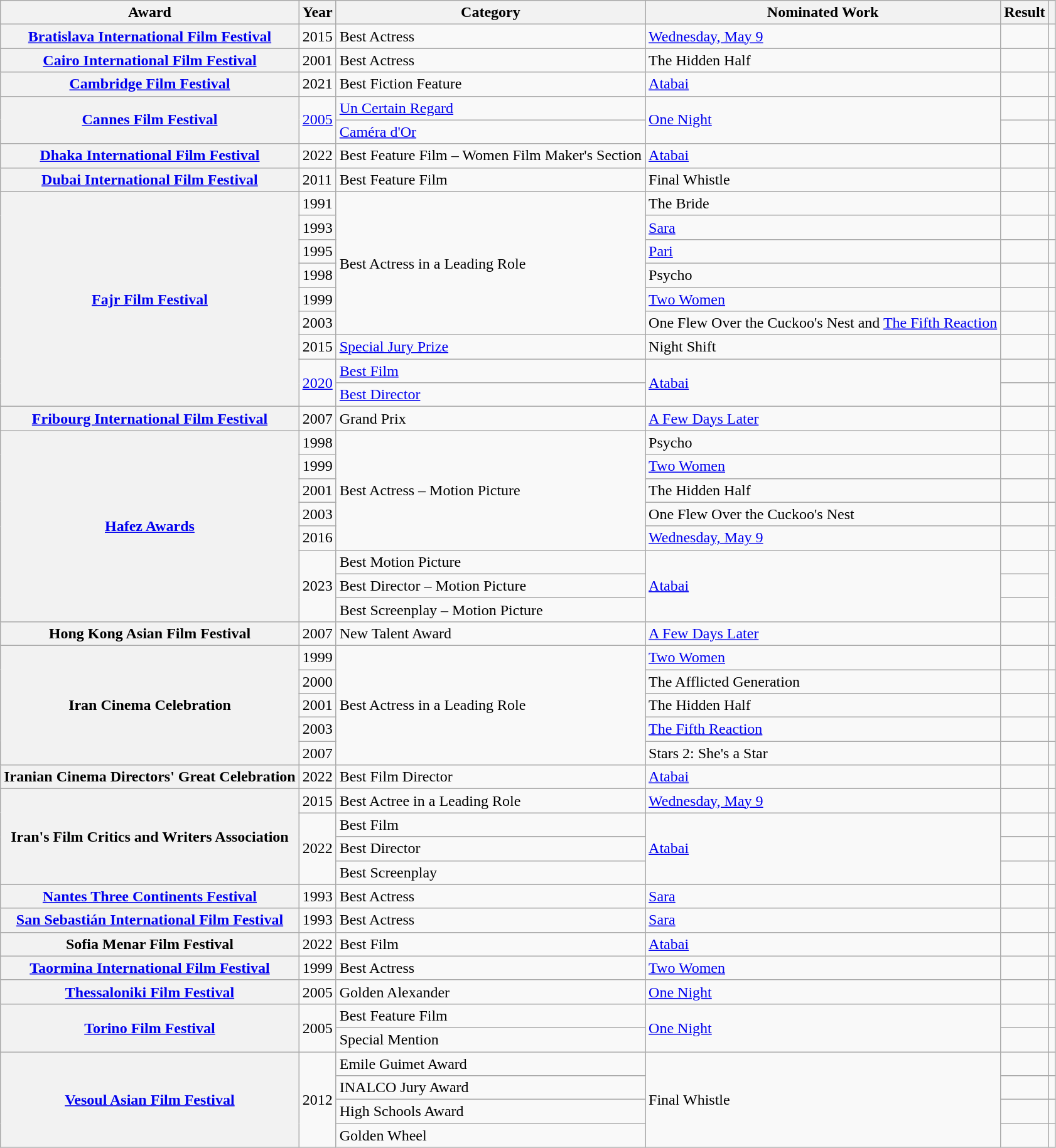<table class="wikitable sortable plainrowheaders">
<tr>
<th scope="col">Award</th>
<th scope="col">Year</th>
<th scope="col">Category</th>
<th scope="col">Nominated Work</th>
<th scope="col">Result</th>
<th scope="col" class="unsortable"></th>
</tr>
<tr>
<th scope="row"><a href='#'>Bratislava International Film Festival</a></th>
<td>2015</td>
<td>Best Actress</td>
<td><a href='#'>Wednesday, May 9</a></td>
<td></td>
<td></td>
</tr>
<tr>
<th scope="row"><a href='#'>Cairo International Film Festival</a></th>
<td>2001</td>
<td>Best Actress</td>
<td>The Hidden Half</td>
<td></td>
<td></td>
</tr>
<tr>
<th scope="row"><a href='#'>Cambridge Film Festival</a></th>
<td>2021</td>
<td>Best Fiction Feature</td>
<td><a href='#'>Atabai</a></td>
<td></td>
<td></td>
</tr>
<tr>
<th scope="row" rowspan="2"><a href='#'>Cannes Film Festival</a></th>
<td rowspan="2"><a href='#'>2005</a></td>
<td><a href='#'>Un Certain Regard</a></td>
<td rowspan="2"><a href='#'>One Night</a></td>
<td></td>
<td></td>
</tr>
<tr>
<td><a href='#'>Caméra d'Or</a></td>
<td></td>
<td></td>
</tr>
<tr>
<th scope="row"><a href='#'>Dhaka International Film Festival</a></th>
<td>2022</td>
<td>Best Feature Film – Women Film Maker's Section</td>
<td><a href='#'>Atabai</a></td>
<td></td>
<td></td>
</tr>
<tr>
<th scope="row"><a href='#'>Dubai International Film Festival</a></th>
<td>2011</td>
<td>Best Feature Film</td>
<td>Final Whistle</td>
<td></td>
<td></td>
</tr>
<tr>
<th scope="row" rowspan="9"><a href='#'>Fajr Film Festival</a></th>
<td>1991</td>
<td rowspan="6">Best Actress in a Leading Role</td>
<td>The Bride</td>
<td></td>
<td></td>
</tr>
<tr>
<td>1993</td>
<td><a href='#'>Sara</a></td>
<td></td>
<td></td>
</tr>
<tr>
<td>1995</td>
<td><a href='#'>Pari</a></td>
<td></td>
<td></td>
</tr>
<tr>
<td>1998</td>
<td>Psycho</td>
<td></td>
<td></td>
</tr>
<tr>
<td>1999</td>
<td><a href='#'>Two Women</a></td>
<td></td>
<td></td>
</tr>
<tr>
<td>2003</td>
<td>One Flew Over the Cuckoo's Nest and <a href='#'>The Fifth Reaction</a></td>
<td></td>
<td></td>
</tr>
<tr>
<td>2015</td>
<td><a href='#'>Special Jury Prize</a></td>
<td>Night Shift</td>
<td></td>
<td></td>
</tr>
<tr>
<td rowspan="2"><a href='#'>2020</a></td>
<td><a href='#'>Best Film</a></td>
<td rowspan="2"><a href='#'>Atabai</a></td>
<td></td>
<td></td>
</tr>
<tr>
<td><a href='#'>Best Director</a></td>
<td></td>
<td></td>
</tr>
<tr>
<th scope="row"><a href='#'>Fribourg International Film Festival</a></th>
<td>2007</td>
<td>Grand Prix</td>
<td><a href='#'>A Few Days Later</a></td>
<td></td>
<td></td>
</tr>
<tr>
<th rowspan="8" scope="row"><a href='#'>Hafez Awards</a></th>
<td>1998</td>
<td rowspan="5">Best Actress – Motion Picture</td>
<td>Psycho</td>
<td></td>
<td></td>
</tr>
<tr>
<td>1999</td>
<td><a href='#'>Two Women</a></td>
<td></td>
<td></td>
</tr>
<tr>
<td>2001</td>
<td>The Hidden Half</td>
<td></td>
<td></td>
</tr>
<tr>
<td>2003</td>
<td>One Flew Over the Cuckoo's Nest</td>
<td></td>
<td></td>
</tr>
<tr>
<td>2016</td>
<td><a href='#'>Wednesday, May 9</a></td>
<td></td>
<td></td>
</tr>
<tr>
<td rowspan="3">2023</td>
<td>Best Motion Picture</td>
<td rowspan="3"><a href='#'>Atabai</a></td>
<td></td>
<td rowspan="3"></td>
</tr>
<tr>
<td>Best Director – Motion Picture</td>
<td></td>
</tr>
<tr>
<td>Best Screenplay – Motion Picture</td>
<td></td>
</tr>
<tr>
<th scope="row">Hong Kong Asian Film Festival</th>
<td>2007</td>
<td>New Talent Award</td>
<td><a href='#'>A Few Days Later</a></td>
<td></td>
<td></td>
</tr>
<tr>
<th scope="row" rowspan="5">Iran Cinema Celebration</th>
<td>1999</td>
<td rowspan="5">Best Actress in a Leading Role</td>
<td><a href='#'>Two Women</a></td>
<td></td>
<td></td>
</tr>
<tr>
<td>2000</td>
<td>The Afflicted Generation</td>
<td></td>
<td></td>
</tr>
<tr>
<td>2001</td>
<td>The Hidden Half</td>
<td></td>
<td></td>
</tr>
<tr>
<td>2003</td>
<td><a href='#'>The Fifth Reaction</a></td>
<td></td>
<td></td>
</tr>
<tr>
<td>2007</td>
<td>Stars 2: She's a Star</td>
<td></td>
<td></td>
</tr>
<tr>
<th scope="row">Iranian Cinema Directors' Great Celebration</th>
<td>2022</td>
<td>Best Film Director</td>
<td><a href='#'>Atabai</a></td>
<td></td>
<td></td>
</tr>
<tr>
<th scope="row" rowspan="4">Iran's Film Critics and Writers Association</th>
<td>2015</td>
<td>Best Actree in a Leading Role</td>
<td><a href='#'>Wednesday, May 9</a></td>
<td></td>
<td></td>
</tr>
<tr>
<td rowspan="3">2022</td>
<td>Best Film</td>
<td rowspan="3"><a href='#'>Atabai</a></td>
<td></td>
<td></td>
</tr>
<tr>
<td>Best Director</td>
<td></td>
<td></td>
</tr>
<tr>
<td>Best Screenplay</td>
<td></td>
<td></td>
</tr>
<tr>
<th scope="row"><a href='#'>Nantes Three Continents Festival</a></th>
<td>1993</td>
<td>Best Actress</td>
<td><a href='#'>Sara</a></td>
<td></td>
<td></td>
</tr>
<tr>
<th scope="row"><a href='#'>San Sebastián International Film Festival</a></th>
<td>1993</td>
<td>Best Actress</td>
<td><a href='#'>Sara</a></td>
<td></td>
<td></td>
</tr>
<tr>
<th scope="row">Sofia Menar Film Festival</th>
<td>2022</td>
<td>Best Film</td>
<td><a href='#'>Atabai</a></td>
<td></td>
<td></td>
</tr>
<tr>
<th scope="row"><a href='#'>Taormina International Film Festival</a></th>
<td>1999</td>
<td>Best Actress</td>
<td><a href='#'>Two Women</a></td>
<td></td>
<td></td>
</tr>
<tr>
<th scope="row"><a href='#'>Thessaloniki Film Festival</a></th>
<td>2005</td>
<td>Golden Alexander</td>
<td><a href='#'>One Night</a></td>
<td></td>
<td></td>
</tr>
<tr>
<th scope="row" rowspan="2"><a href='#'>Torino Film Festival</a></th>
<td rowspan="2">2005</td>
<td>Best Feature Film</td>
<td rowspan="2"><a href='#'>One Night</a></td>
<td></td>
<td></td>
</tr>
<tr>
<td>Special Mention</td>
<td></td>
<td></td>
</tr>
<tr>
<th scope="row" rowspan="4"><a href='#'>Vesoul Asian Film Festival</a></th>
<td rowspan="4">2012</td>
<td>Emile Guimet Award</td>
<td rowspan="4">Final Whistle</td>
<td></td>
<td></td>
</tr>
<tr>
<td>INALCO Jury Award</td>
<td></td>
<td></td>
</tr>
<tr>
<td>High Schools Award</td>
<td></td>
<td></td>
</tr>
<tr>
<td>Golden Wheel</td>
<td></td>
<td></td>
</tr>
</table>
